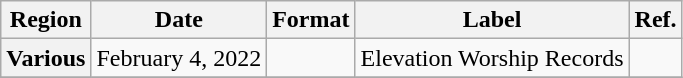<table class="wikitable plainrowheaders">
<tr>
<th scope="col">Region</th>
<th scope="col">Date</th>
<th scope="col">Format</th>
<th scope="col">Label</th>
<th scope="col">Ref.</th>
</tr>
<tr>
<th scope="row">Various</th>
<td>February 4, 2022</td>
<td></td>
<td>Elevation Worship Records</td>
<td></td>
</tr>
<tr>
</tr>
</table>
